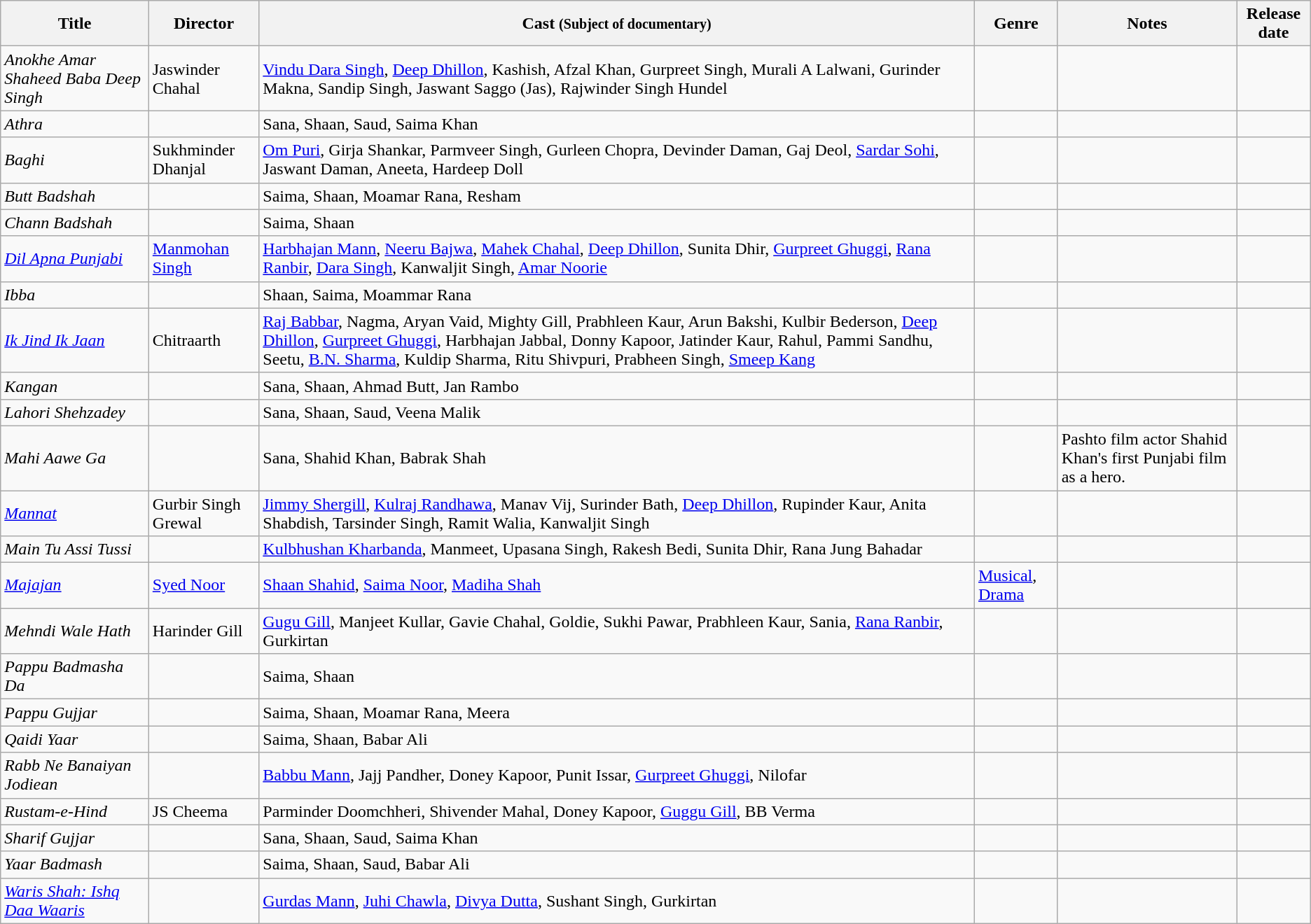<table class="wikitable sortable">
<tr>
<th>Title</th>
<th>Director</th>
<th>Cast <small>(Subject of documentary)</small></th>
<th>Genre</th>
<th>Notes</th>
<th>Release date</th>
</tr>
<tr>
<td><span></span> <em>Anokhe Amar Shaheed Baba Deep Singh</em></td>
<td>Jaswinder Chahal</td>
<td><a href='#'>Vindu Dara Singh</a>, <a href='#'>Deep Dhillon</a>, Kashish, Afzal Khan, Gurpreet Singh, Murali A Lalwani, Gurinder Makna, Sandip Singh, Jaswant Saggo (Jas), Rajwinder Singh Hundel</td>
<td></td>
<td></td>
<td></td>
</tr>
<tr>
<td><em>Athra</em></td>
<td></td>
<td>Sana, Shaan, Saud, Saima Khan</td>
<td></td>
<td></td>
<td></td>
</tr>
<tr>
<td><span></span> <em>Baghi</em></td>
<td>Sukhminder Dhanjal</td>
<td><a href='#'>Om Puri</a>, Girja Shankar, Parmveer Singh, Gurleen Chopra, Devinder Daman, Gaj Deol, <a href='#'>Sardar Sohi</a>, Jaswant Daman, Aneeta, Hardeep Doll</td>
<td></td>
<td></td>
<td></td>
</tr>
<tr>
<td><em>Butt Badshah</em></td>
<td></td>
<td>Saima, Shaan, Moamar Rana, Resham</td>
<td></td>
<td></td>
<td></td>
</tr>
<tr>
<td><span></span> <em>Chann Badshah</em></td>
<td></td>
<td>Saima, Shaan</td>
<td></td>
<td></td>
<td></td>
</tr>
<tr>
<td><span></span> <em><a href='#'>Dil Apna Punjabi</a></em></td>
<td><a href='#'>Manmohan Singh</a></td>
<td><a href='#'>Harbhajan Mann</a>, <a href='#'>Neeru Bajwa</a>, <a href='#'>Mahek Chahal</a>, <a href='#'>Deep Dhillon</a>, Sunita Dhir, <a href='#'>Gurpreet Ghuggi</a>, <a href='#'>Rana Ranbir</a>, <a href='#'>Dara Singh</a>, Kanwaljit Singh, <a href='#'>Amar Noorie</a></td>
<td></td>
<td></td>
<td></td>
</tr>
<tr>
<td><span></span> <em>Ibba</em></td>
<td></td>
<td>Shaan, Saima, Moammar Rana</td>
<td></td>
<td></td>
<td></td>
</tr>
<tr>
<td><em><a href='#'>Ik Jind Ik Jaan</a></em></td>
<td>Chitraarth</td>
<td><a href='#'>Raj Babbar</a>, Nagma, Aryan Vaid, Mighty Gill, Prabhleen Kaur, Arun Bakshi, Kulbir Bederson, <a href='#'>Deep Dhillon</a>, <a href='#'>Gurpreet Ghuggi</a>, Harbhajan Jabbal, Donny Kapoor, Jatinder Kaur, Rahul, Pammi Sandhu, Seetu, <a href='#'>B.N. Sharma</a>, Kuldip Sharma, Ritu Shivpuri, Prabheen Singh, <a href='#'>Smeep Kang</a></td>
<td></td>
<td></td>
<td></td>
</tr>
<tr>
<td><span></span> <em>Kangan</em></td>
<td></td>
<td>Sana, Shaan, Ahmad Butt, Jan Rambo</td>
<td></td>
<td></td>
<td></td>
</tr>
<tr>
<td><span></span> <em>Lahori Shehzadey</em></td>
<td></td>
<td>Sana, Shaan, Saud, Veena Malik</td>
<td></td>
<td></td>
<td></td>
</tr>
<tr>
<td><span></span> <em>Mahi Aawe Ga</em></td>
<td></td>
<td>Sana, Shahid Khan, Babrak Shah</td>
<td></td>
<td>Pashto film actor Shahid Khan's first Punjabi film as a hero.</td>
<td></td>
</tr>
<tr>
<td><em><a href='#'>Mannat</a></em></td>
<td>Gurbir Singh Grewal</td>
<td><a href='#'>Jimmy Shergill</a>, <a href='#'>Kulraj Randhawa</a>, Manav Vij, Surinder Bath, <a href='#'>Deep Dhillon</a>, Rupinder Kaur, Anita Shabdish, Tarsinder Singh, Ramit Walia, Kanwaljit Singh</td>
<td></td>
<td></td>
<td></td>
</tr>
<tr>
<td><em>Main Tu Assi Tussi</em></td>
<td></td>
<td><a href='#'>Kulbhushan Kharbanda</a>, Manmeet, Upasana Singh, Rakesh Bedi, Sunita Dhir, Rana Jung Bahadar</td>
<td></td>
<td></td>
<td></td>
</tr>
<tr>
<td><em><a href='#'>Majajan</a></em></td>
<td><a href='#'>Syed Noor</a></td>
<td><a href='#'>Shaan Shahid</a>, <a href='#'>Saima Noor</a>, <a href='#'>Madiha Shah</a></td>
<td><a href='#'>Musical</a>, <a href='#'>Drama</a></td>
<td></td>
<td></td>
</tr>
<tr>
<td><em>Mehndi Wale Hath</em></td>
<td>Harinder Gill</td>
<td><a href='#'>Gugu Gill</a>, Manjeet Kullar, Gavie Chahal, Goldie, Sukhi Pawar, Prabhleen Kaur, Sania, <a href='#'>Rana Ranbir</a>, Gurkirtan</td>
<td></td>
<td></td>
<td></td>
</tr>
<tr>
<td><span></span> <em>Pappu Badmasha Da</em></td>
<td></td>
<td>Saima, Shaan</td>
<td></td>
<td></td>
<td></td>
</tr>
<tr>
<td><em>Pappu Gujjar</em></td>
<td></td>
<td>Saima, Shaan, Moamar Rana, Meera</td>
<td></td>
<td></td>
<td></td>
</tr>
<tr>
<td><span></span> <em>Qaidi Yaar</em></td>
<td></td>
<td>Saima, Shaan, Babar Ali</td>
<td></td>
<td></td>
<td></td>
</tr>
<tr>
<td><span></span> <em>Rabb Ne Banaiyan Jodiean</em></td>
<td></td>
<td><a href='#'>Babbu Mann</a>, Jajj Pandher, Doney Kapoor, Punit Issar, <a href='#'>Gurpreet Ghuggi</a>, Nilofar</td>
<td></td>
<td></td>
<td></td>
</tr>
<tr>
<td><em>Rustam-e-Hind</em></td>
<td>JS Cheema</td>
<td>Parminder Doomchheri, Shivender Mahal, Doney Kapoor, <a href='#'>Guggu Gill</a>, BB Verma</td>
<td></td>
<td></td>
<td></td>
</tr>
<tr>
<td><span></span> <em>Sharif Gujjar</em></td>
<td></td>
<td>Sana, Shaan, Saud, Saima Khan</td>
<td></td>
<td></td>
<td></td>
</tr>
<tr>
<td><span></span> <em>Yaar Badmash</em></td>
<td></td>
<td>Saima, Shaan, Saud, Babar Ali</td>
<td></td>
<td></td>
<td></td>
</tr>
<tr>
<td><span></span> <em><a href='#'>Waris Shah: Ishq Daa Waaris</a></em></td>
<td></td>
<td><a href='#'>Gurdas Mann</a>, <a href='#'>Juhi Chawla</a>, <a href='#'>Divya Dutta</a>, Sushant Singh, Gurkirtan</td>
<td></td>
<td></td>
<td></td>
</tr>
</table>
